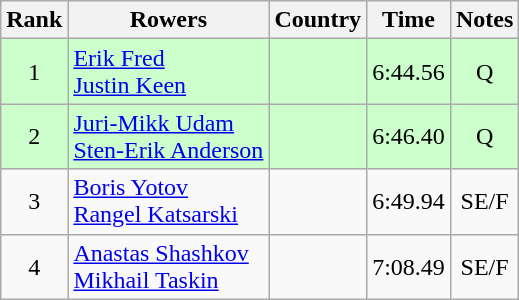<table class="wikitable" style="text-align:center">
<tr>
<th>Rank</th>
<th>Rowers</th>
<th>Country</th>
<th>Time</th>
<th>Notes</th>
</tr>
<tr bgcolor=ccffcc>
<td>1</td>
<td align="left"><a href='#'>Erik Fred</a><br><a href='#'>Justin Keen</a></td>
<td align="left"></td>
<td>6:44.56</td>
<td>Q</td>
</tr>
<tr bgcolor=ccffcc>
<td>2</td>
<td align="left"><a href='#'>Juri-Mikk Udam</a><br><a href='#'>Sten-Erik Anderson</a></td>
<td align="left"></td>
<td>6:46.40</td>
<td>Q</td>
</tr>
<tr>
<td>3</td>
<td align="left"><a href='#'>Boris Yotov</a><br><a href='#'>Rangel Katsarski</a></td>
<td align="left"></td>
<td>6:49.94</td>
<td>SE/F</td>
</tr>
<tr>
<td>4</td>
<td align="left"><a href='#'>Anastas Shashkov</a><br><a href='#'>Mikhail Taskin</a></td>
<td align="left"></td>
<td>7:08.49</td>
<td>SE/F</td>
</tr>
</table>
